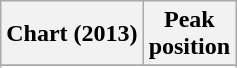<table class="wikitable sortable plainrowheaders" style="text-align:center">
<tr>
<th scope="col">Chart (2013)</th>
<th scope="col">Peak<br> position</th>
</tr>
<tr>
</tr>
<tr>
</tr>
<tr>
</tr>
<tr>
</tr>
<tr>
</tr>
<tr>
</tr>
<tr>
</tr>
<tr>
</tr>
<tr>
</tr>
<tr>
</tr>
<tr>
</tr>
<tr>
</tr>
</table>
